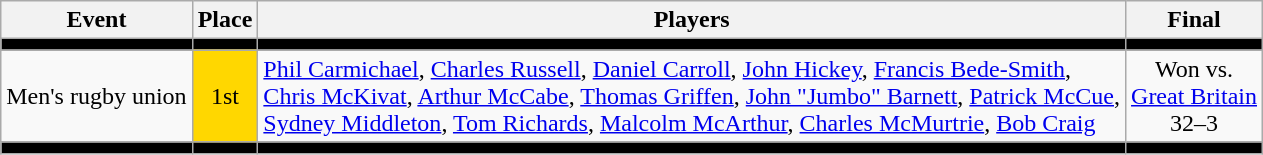<table class=wikitable>
<tr>
<th>Event</th>
<th>Place</th>
<th>Players</th>
<th>Final</th>
</tr>
<tr bgcolor=black>
<td></td>
<td></td>
<td></td>
<td></td>
</tr>
<tr align=center>
<td>Men's rugby union</td>
<td bgcolor=gold>1st</td>
<td align=left><a href='#'>Phil Carmichael</a>, <a href='#'>Charles Russell</a>, <a href='#'>Daniel Carroll</a>, <a href='#'>John Hickey</a>, <a href='#'>Francis Bede-Smith</a>, <br> <a href='#'>Chris McKivat</a>, <a href='#'>Arthur McCabe</a>, <a href='#'>Thomas Griffen</a>, <a href='#'>John "Jumbo" Barnett</a>, <a href='#'>Patrick McCue</a>, <br> <a href='#'>Sydney Middleton</a>, <a href='#'>Tom Richards</a>, <a href='#'>Malcolm McArthur</a>, <a href='#'>Charles McMurtrie</a>, <a href='#'>Bob Craig</a></td>
<td>Won vs. <br> <a href='#'>Great Britain</a> <br> 32–3</td>
</tr>
<tr bgcolor=black>
<td></td>
<td></td>
<td></td>
<td></td>
</tr>
</table>
